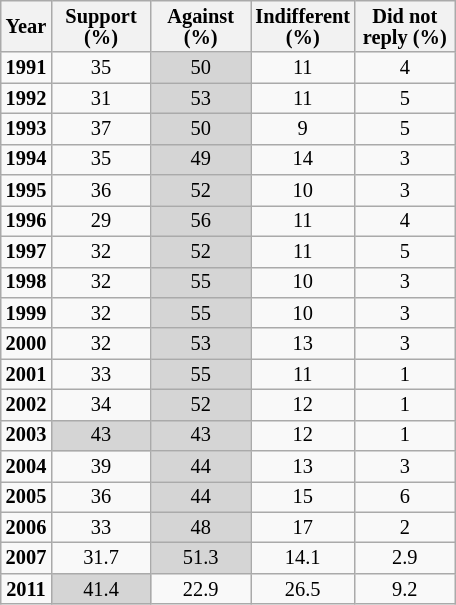<table class="wikitable collapsible sortable" style="text-align:center;font-size:85%;line-height:14px">
<tr>
<th style= "text-align:center">Year</th>
<th style="width:60px;">Support (%)</th>
<th style="width:60px;">Against (%)</th>
<th style="width:60px;">Indifferent (%)</th>
<th style="width:60px;">Did not reply (%)</th>
</tr>
<tr style="text-align:center;">
<td><strong>1991</strong></td>
<td>35</td>
<td style="background:#D5D5D5">50</td>
<td>11</td>
<td>4</td>
</tr>
<tr style="text-align:center;">
<td><strong>1992</strong></td>
<td>31</td>
<td style="background:#D5D5D5">53</td>
<td>11</td>
<td>5</td>
</tr>
<tr style="text-align:center;">
<td><strong>1993</strong></td>
<td>37</td>
<td style="background:#D5D5D5">50</td>
<td>9</td>
<td>5</td>
</tr>
<tr style="text-align:center;">
<td><strong>1994</strong></td>
<td>35</td>
<td style="background:#D5D5D5">49</td>
<td>14</td>
<td>3</td>
</tr>
<tr style="text-align:center;">
<td><strong>1995</strong></td>
<td>36</td>
<td style="background:#D5D5D5">52</td>
<td>10</td>
<td>3</td>
</tr>
<tr style="text-align:center;">
<td><strong>1996</strong></td>
<td>29</td>
<td style="background:#D5D5D5">56</td>
<td>11</td>
<td>4</td>
</tr>
<tr style="text-align:center;">
<td><strong>1997</strong></td>
<td>32</td>
<td style="background:#D5D5D5">52</td>
<td>11</td>
<td>5</td>
</tr>
<tr style="text-align:center;">
<td><strong>1998</strong></td>
<td>32</td>
<td style="background:#D5D5D5">55</td>
<td>10</td>
<td>3</td>
</tr>
<tr style="text-align:center;">
<td><strong>1999</strong></td>
<td>32</td>
<td style="background:#D5D5D5">55</td>
<td>10</td>
<td>3</td>
</tr>
<tr style="text-align:center;">
<td><strong>2000</strong></td>
<td>32</td>
<td style="background:#D5D5D5">53</td>
<td>13</td>
<td>3</td>
</tr>
<tr style="text-align:center;">
<td><strong>2001</strong></td>
<td>33</td>
<td style="background:#D5D5D5">55</td>
<td>11</td>
<td>1</td>
</tr>
<tr style="text-align:center;">
<td><strong>2002</strong></td>
<td>34</td>
<td style="background:#D5D5D5">52</td>
<td>12</td>
<td>1</td>
</tr>
<tr style="text-align:center;">
<td><strong>2003</strong></td>
<td style="background:#D5D5D5">43</td>
<td style="background:#D5D5D5">43</td>
<td>12</td>
<td>1</td>
</tr>
<tr style="text-align:center;">
<td><strong>2004</strong></td>
<td>39</td>
<td style="background:#D5D5D5">44</td>
<td>13</td>
<td>3</td>
</tr>
<tr style="text-align:center;">
<td><strong>2005</strong></td>
<td>36</td>
<td style="background:#D5D5D5">44</td>
<td>15</td>
<td>6</td>
</tr>
<tr style="text-align:center;">
<td><strong>2006</strong></td>
<td>33</td>
<td style="background:#D5D5D5">48</td>
<td>17</td>
<td>2</td>
</tr>
<tr style="text-align:center;">
<td><strong>2007</strong></td>
<td>31.7</td>
<td style="background:#D5D5D5">51.3</td>
<td>14.1</td>
<td>2.9</td>
</tr>
<tr style="text-align:center;">
<td><strong>2011</strong></td>
<td style="background:#D5D5D5">41.4</td>
<td>22.9</td>
<td>26.5</td>
<td>9.2</td>
</tr>
</table>
